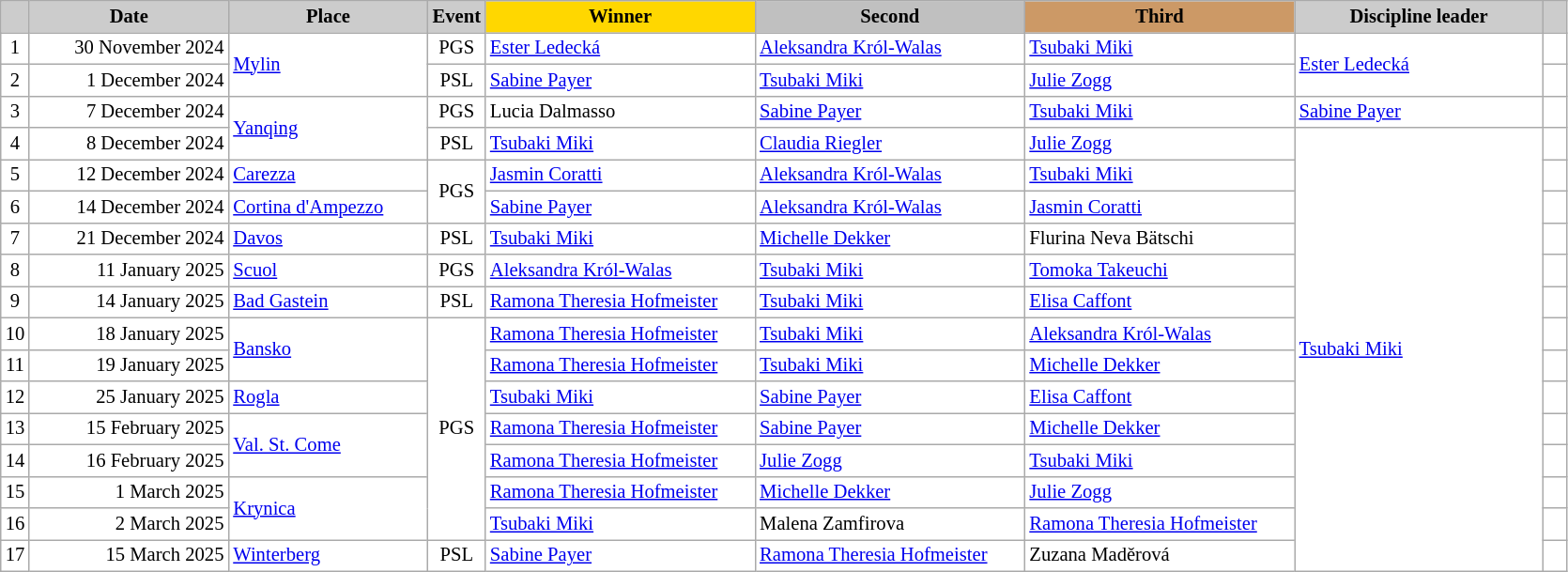<table class="wikitable plainrowheaders" style="background:#fff; font-size:86%; line-height:16px; border:grey solid 1px; border-collapse:collapse;">
<tr>
<th scope="col" style="background:#ccc; width=10 px;"></th>
<th scope="col" style="background:#ccc; width:135px;">Date</th>
<th scope="col" style="background:#ccc; width:135px;">Place</th>
<th scope="col" style="background:#ccc;">Event</th>
<th scope="col" style="background:gold; width:185px;">Winner</th>
<th scope="col" style="background:silver; width:185px;">Second</th>
<th scope="col" style="background:#c96; width:185px;">Third</th>
<th scope="col" style="background:#ccc; width:170px;">Discipline leader</th>
<th scope="col" style="background:#ccc; width:10px;"></th>
</tr>
<tr>
<td align="center">1</td>
<td align="right">30 November 2024</td>
<td rowspan="2"> <a href='#'>Mylin</a></td>
<td align="center">PGS</td>
<td> <a href='#'>Ester Ledecká</a></td>
<td> <a href='#'>Aleksandra Król-Walas</a></td>
<td> <a href='#'>Tsubaki Miki</a></td>
<td rowspan="2"> <a href='#'>Ester Ledecká</a></td>
<td></td>
</tr>
<tr>
<td align="center">2</td>
<td align="right">1 December 2024</td>
<td align="center">PSL</td>
<td> <a href='#'>Sabine Payer</a></td>
<td> <a href='#'>Tsubaki Miki</a></td>
<td> <a href='#'>Julie Zogg</a></td>
<td></td>
</tr>
<tr>
<td align="center">3</td>
<td align="right">7 December 2024</td>
<td rowspan="2"> <a href='#'>Yanqing</a></td>
<td align="center">PGS</td>
<td> Lucia Dalmasso</td>
<td> <a href='#'>Sabine Payer</a></td>
<td> <a href='#'>Tsubaki Miki</a></td>
<td> <a href='#'>Sabine Payer</a></td>
<td></td>
</tr>
<tr>
<td align="center">4</td>
<td align="right">8 December 2024</td>
<td align="center">PSL</td>
<td> <a href='#'>Tsubaki Miki</a></td>
<td> <a href='#'>Claudia Riegler</a></td>
<td> <a href='#'>Julie Zogg</a></td>
<td rowspan="14"> <a href='#'>Tsubaki Miki</a></td>
<td></td>
</tr>
<tr>
<td align="center">5</td>
<td align="right">12 December 2024</td>
<td> <a href='#'>Carezza</a></td>
<td rowspan="2" align="center">PGS</td>
<td> <a href='#'>Jasmin Coratti</a></td>
<td> <a href='#'>Aleksandra Król-Walas</a></td>
<td> <a href='#'>Tsubaki Miki</a></td>
<td></td>
</tr>
<tr>
<td align="center">6</td>
<td align="right">14 December 2024</td>
<td> <a href='#'>Cortina d'Ampezzo</a></td>
<td> <a href='#'>Sabine Payer</a></td>
<td> <a href='#'>Aleksandra Król-Walas</a></td>
<td> <a href='#'>Jasmin Coratti</a></td>
<td></td>
</tr>
<tr>
<td align="center">7</td>
<td align="right">21 December 2024</td>
<td> <a href='#'>Davos</a></td>
<td align="center">PSL</td>
<td> <a href='#'>Tsubaki Miki</a></td>
<td> <a href='#'>Michelle Dekker</a></td>
<td> Flurina Neva Bätschi</td>
<td></td>
</tr>
<tr>
<td align="center">8</td>
<td align="right">11 January 2025</td>
<td> <a href='#'>Scuol</a></td>
<td align="center">PGS</td>
<td> <a href='#'>Aleksandra Król-Walas</a></td>
<td> <a href='#'>Tsubaki Miki</a></td>
<td> <a href='#'>Tomoka Takeuchi</a></td>
<td></td>
</tr>
<tr>
<td align="center">9</td>
<td align="right">14 January 2025</td>
<td> <a href='#'>Bad Gastein</a></td>
<td align="center">PSL</td>
<td> <a href='#'>Ramona Theresia Hofmeister</a></td>
<td> <a href='#'>Tsubaki Miki</a></td>
<td> <a href='#'>Elisa Caffont</a></td>
<td></td>
</tr>
<tr>
<td align="center">10</td>
<td align="right">18 January 2025</td>
<td rowspan="2"> <a href='#'>Bansko</a></td>
<td rowspan="7" align="center">PGS</td>
<td> <a href='#'>Ramona Theresia Hofmeister</a></td>
<td> <a href='#'>Tsubaki Miki</a></td>
<td> <a href='#'>Aleksandra Król-Walas</a></td>
<td></td>
</tr>
<tr>
<td align="center">11</td>
<td align="right">19 January 2025</td>
<td> <a href='#'>Ramona Theresia Hofmeister</a></td>
<td> <a href='#'>Tsubaki Miki</a></td>
<td> <a href='#'>Michelle Dekker</a></td>
<td></td>
</tr>
<tr>
<td align="center">12</td>
<td align="right">25 January 2025</td>
<td> <a href='#'>Rogla</a></td>
<td> <a href='#'>Tsubaki Miki</a></td>
<td> <a href='#'>Sabine Payer</a></td>
<td> <a href='#'>Elisa Caffont</a></td>
<td></td>
</tr>
<tr>
<td align="center">13</td>
<td align="right">15 February 2025</td>
<td rowspan="2"> <a href='#'>Val. St. Come</a></td>
<td> <a href='#'>Ramona Theresia Hofmeister</a></td>
<td> <a href='#'>Sabine Payer</a></td>
<td> <a href='#'>Michelle Dekker</a></td>
<td></td>
</tr>
<tr>
<td align="center">14</td>
<td align="right">16 February 2025</td>
<td> <a href='#'>Ramona Theresia Hofmeister</a></td>
<td> <a href='#'>Julie Zogg</a></td>
<td> <a href='#'>Tsubaki Miki</a></td>
<td></td>
</tr>
<tr>
<td align="center">15</td>
<td align="right">1 March 2025</td>
<td rowspan="2"> <a href='#'>Krynica</a></td>
<td> <a href='#'>Ramona Theresia Hofmeister</a></td>
<td> <a href='#'>Michelle Dekker</a></td>
<td> <a href='#'>Julie Zogg</a></td>
<td></td>
</tr>
<tr>
<td align="center">16</td>
<td align="right">2 March 2025</td>
<td> <a href='#'>Tsubaki Miki</a></td>
<td> Malena Zamfirova</td>
<td> <a href='#'>Ramona Theresia Hofmeister</a></td>
<td></td>
</tr>
<tr>
<td align="center">17</td>
<td align="right">15 March 2025</td>
<td> <a href='#'>Winterberg</a></td>
<td align="center">PSL</td>
<td> <a href='#'>Sabine Payer</a></td>
<td> <a href='#'>Ramona Theresia Hofmeister</a></td>
<td> Zuzana Maděrová</td>
<td></td>
</tr>
</table>
